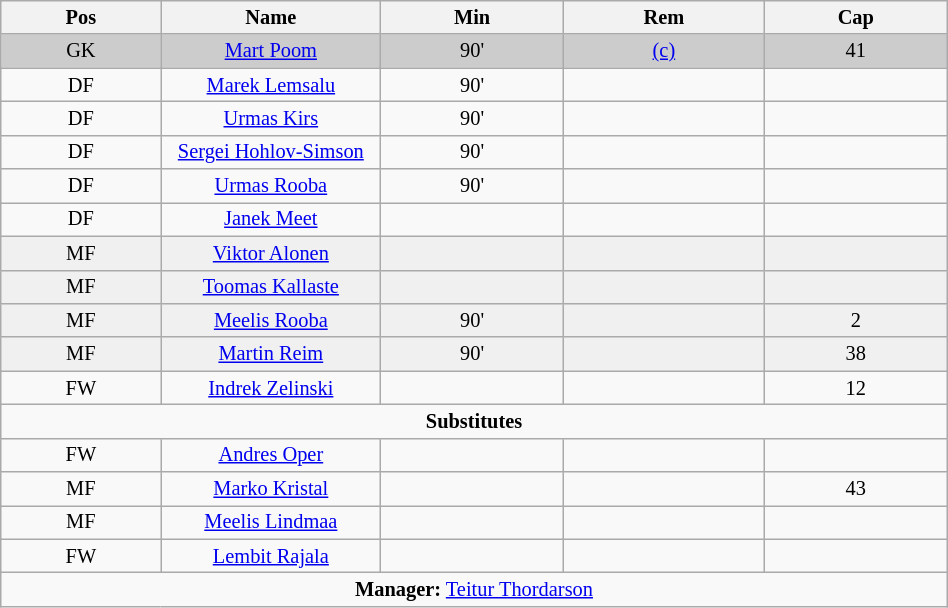<table class="wikitable collapsible collapsed" align="center" style="font-size:85%; text-align:center;" width="50%">
<tr>
<th>Pos</th>
<th width=140>Name</th>
<th>Min</th>
<th>Rem</th>
<th>Cap</th>
</tr>
<tr bgcolor="cccccc">
<td>GK</td>
<td><a href='#'>Mart Poom</a></td>
<td>90'</td>
<td><a href='#'>(c)</a></td>
<td>41</td>
</tr>
<tr>
<td>DF</td>
<td><a href='#'>Marek Lemsalu</a></td>
<td>90'</td>
<td></td>
<td></td>
</tr>
<tr>
<td>DF</td>
<td><a href='#'>Urmas Kirs</a></td>
<td>90'</td>
<td></td>
<td></td>
</tr>
<tr>
<td>DF</td>
<td><a href='#'>Sergei Hohlov-Simson</a></td>
<td>90'</td>
<td></td>
<td></td>
</tr>
<tr>
<td>DF</td>
<td><a href='#'>Urmas Rooba</a></td>
<td>90'</td>
<td></td>
<td></td>
</tr>
<tr>
<td>DF</td>
<td><a href='#'>Janek Meet</a></td>
<td></td>
<td></td>
<td></td>
</tr>
<tr bgcolor="#F0F0F0">
<td>MF</td>
<td><a href='#'>Viktor Alonen</a></td>
<td></td>
<td></td>
<td></td>
</tr>
<tr bgcolor="#F0F0F0">
<td>MF</td>
<td><a href='#'>Toomas Kallaste</a></td>
<td></td>
<td></td>
<td></td>
</tr>
<tr bgcolor="#F0F0F0">
<td>MF</td>
<td><a href='#'>Meelis Rooba</a></td>
<td>90'</td>
<td></td>
<td>2</td>
</tr>
<tr bgcolor="#F0F0F0">
<td>MF</td>
<td><a href='#'>Martin Reim</a></td>
<td>90'</td>
<td></td>
<td>38</td>
</tr>
<tr>
<td>FW</td>
<td><a href='#'>Indrek Zelinski</a></td>
<td></td>
<td></td>
<td>12</td>
</tr>
<tr>
<td colspan=5 align=center><strong>Substitutes</strong></td>
</tr>
<tr>
<td>FW</td>
<td><a href='#'>Andres Oper</a></td>
<td></td>
<td></td>
<td></td>
</tr>
<tr>
<td>MF</td>
<td><a href='#'>Marko Kristal</a></td>
<td></td>
<td></td>
<td>43</td>
</tr>
<tr>
<td>MF</td>
<td><a href='#'>Meelis Lindmaa</a></td>
<td></td>
<td></td>
<td></td>
</tr>
<tr>
<td>FW</td>
<td><a href='#'>Lembit Rajala</a></td>
<td></td>
<td></td>
<td></td>
</tr>
<tr>
<td colspan=5 align=center><strong>Manager:</strong>  <a href='#'>Teitur Thordarson</a></td>
</tr>
</table>
